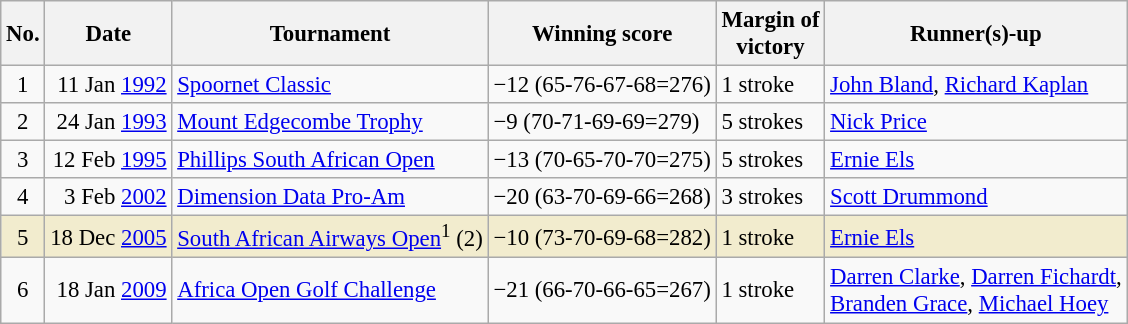<table class="wikitable" style="font-size:95%;">
<tr>
<th>No.</th>
<th>Date</th>
<th>Tournament</th>
<th>Winning score</th>
<th>Margin of<br>victory</th>
<th>Runner(s)-up</th>
</tr>
<tr>
<td align=center>1</td>
<td align=right>11 Jan <a href='#'>1992</a></td>
<td><a href='#'>Spoornet Classic</a></td>
<td>−12 (65-76-67-68=276)</td>
<td>1 stroke</td>
<td> <a href='#'>John Bland</a>,  <a href='#'>Richard Kaplan</a></td>
</tr>
<tr>
<td align=center>2</td>
<td align=right>24 Jan <a href='#'>1993</a></td>
<td><a href='#'>Mount Edgecombe Trophy</a></td>
<td>−9 (70-71-69-69=279)</td>
<td>5 strokes</td>
<td> <a href='#'>Nick Price</a></td>
</tr>
<tr>
<td align=center>3</td>
<td align=right>12 Feb <a href='#'>1995</a></td>
<td><a href='#'>Phillips South African Open</a></td>
<td>−13 (70-65-70-70=275)</td>
<td>5 strokes</td>
<td> <a href='#'>Ernie Els</a></td>
</tr>
<tr>
<td align=center>4</td>
<td align=right>3 Feb <a href='#'>2002</a></td>
<td><a href='#'>Dimension Data Pro-Am</a></td>
<td>−20 (63-70-69-66=268)</td>
<td>3 strokes</td>
<td> <a href='#'>Scott Drummond</a></td>
</tr>
<tr style="background:#f2ecce;">
<td align=center>5</td>
<td align=right>18 Dec <a href='#'>2005</a></td>
<td><a href='#'>South African Airways Open</a><sup>1</sup> (2)</td>
<td>−10 (73-70-69-68=282)</td>
<td>1 stroke</td>
<td> <a href='#'>Ernie Els</a></td>
</tr>
<tr>
<td align=center>6</td>
<td align=right>18 Jan <a href='#'>2009</a></td>
<td><a href='#'>Africa Open Golf Challenge</a></td>
<td>−21 (66-70-66-65=267)</td>
<td>1 stroke</td>
<td> <a href='#'>Darren Clarke</a>,  <a href='#'>Darren Fichardt</a>,<br> <a href='#'>Branden Grace</a>,  <a href='#'>Michael Hoey</a></td>
</tr>
</table>
